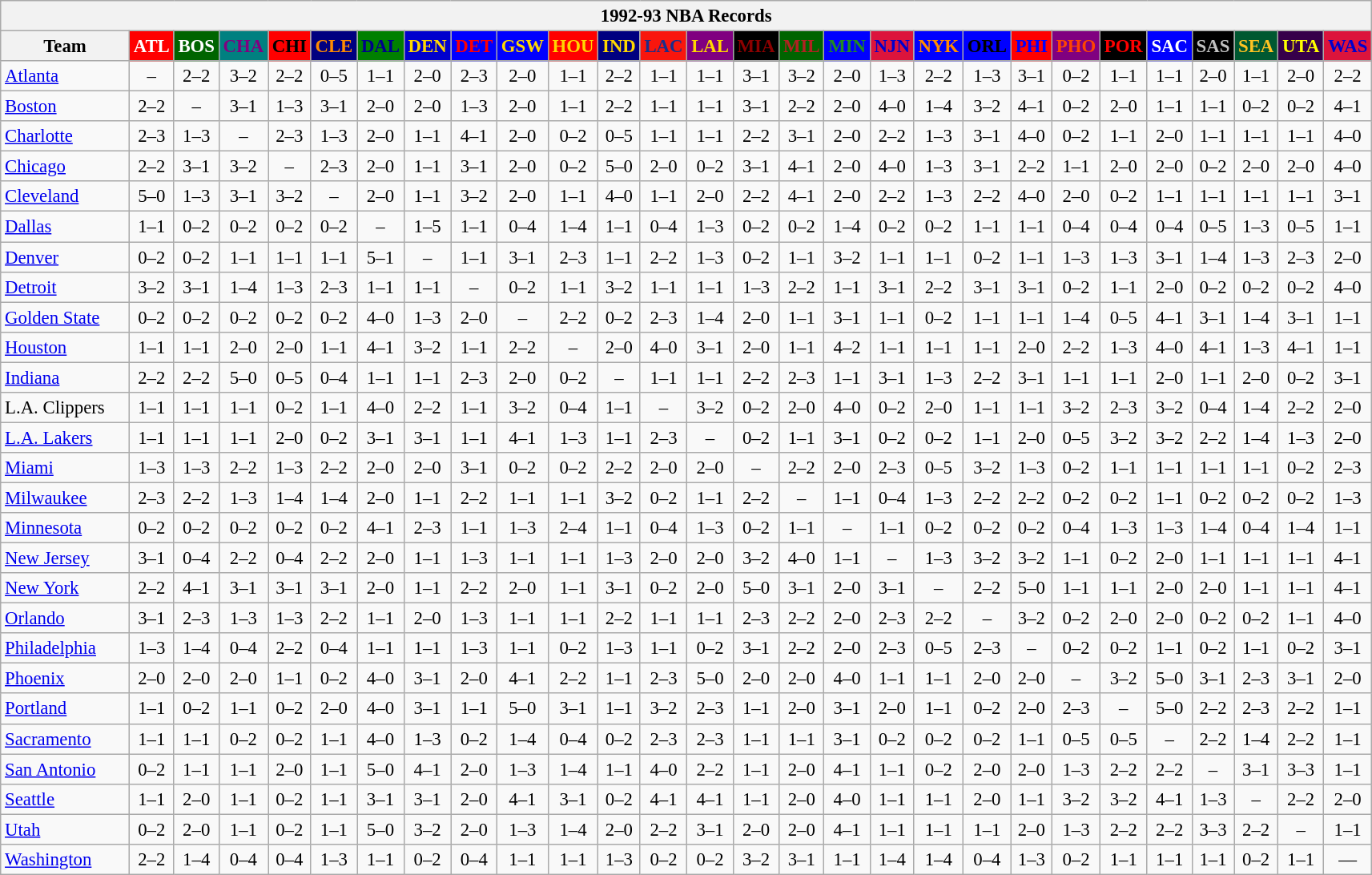<table class="wikitable" style="font-size:95%; text-align:center;">
<tr>
<th colspan=28>1992-93 NBA Records</th>
</tr>
<tr>
<th width=100>Team</th>
<th style="background:#FF0000;color:#FFFFFF;width=35">ATL</th>
<th style="background:#006400;color:#FFFFFF;width=35">BOS</th>
<th style="background:#008080;color:#800080;width=35">CHA</th>
<th style="background:#FF0000;color:#000000;width=35">CHI</th>
<th style="background:#000080;color:#FF8C00;width=35">CLE</th>
<th style="background:#008000;color:#00008B;width=35">DAL</th>
<th style="background:#0000CD;color:#FFD700;width=35">DEN</th>
<th style="background:#0000FF;color:#FF0000;width=35">DET</th>
<th style="background:#0000FF;color:#FFD700;width=35">GSW</th>
<th style="background:#FF0000;color:#FFD700;width=35">HOU</th>
<th style="background:#000080;color:#FFD700;width=35">IND</th>
<th style="background:#F9160D;color:#1A2E8B;width=35">LAC</th>
<th style="background:#800080;color:#FFD700;width=35">LAL</th>
<th style="background:#000000;color:#8B0000;width=35">MIA</th>
<th style="background:#006400;color:#B22222;width=35">MIL</th>
<th style="background:#0000FF;color:#228B22;width=35">MIN</th>
<th style="background:#DC143C;color:#0000CD;width=35">NJN</th>
<th style="background:#0000FF;color:#FF8C00;width=35">NYK</th>
<th style="background:#0000FF;color:#000000;width=35">ORL</th>
<th style="background:#FF0000;color:#0000FF;width=35">PHI</th>
<th style="background:#800080;color:#FF4500;width=35">PHO</th>
<th style="background:#000000;color:#FF0000;width=35">POR</th>
<th style="background:#0000FF;color:#FFFFFF;width=35">SAC</th>
<th style="background:#000000;color:#C0C0C0;width=35">SAS</th>
<th style="background:#005831;color:#FFC322;width=35">SEA</th>
<th style="background:#36004A;color:#FFFF00;width=35">UTA</th>
<th style="background:#DC143C;color:#0000CD;width=35">WAS</th>
</tr>
<tr>
<td style="text-align:left;"><a href='#'>Atlanta</a></td>
<td>–</td>
<td>2–2</td>
<td>3–2</td>
<td>2–2</td>
<td>0–5</td>
<td>1–1</td>
<td>2–0</td>
<td>2–3</td>
<td>2–0</td>
<td>1–1</td>
<td>2–2</td>
<td>1–1</td>
<td>1–1</td>
<td>3–1</td>
<td>3–2</td>
<td>2–0</td>
<td>1–3</td>
<td>2–2</td>
<td>1–3</td>
<td>3–1</td>
<td>0–2</td>
<td>1–1</td>
<td>1–1</td>
<td>2–0</td>
<td>1–1</td>
<td>2–0</td>
<td>2–2</td>
</tr>
<tr>
<td style="text-align:left;"><a href='#'>Boston</a></td>
<td>2–2</td>
<td>–</td>
<td>3–1</td>
<td>1–3</td>
<td>3–1</td>
<td>2–0</td>
<td>2–0</td>
<td>1–3</td>
<td>2–0</td>
<td>1–1</td>
<td>2–2</td>
<td>1–1</td>
<td>1–1</td>
<td>3–1</td>
<td>2–2</td>
<td>2–0</td>
<td>4–0</td>
<td>1–4</td>
<td>3–2</td>
<td>4–1</td>
<td>0–2</td>
<td>2–0</td>
<td>1–1</td>
<td>1–1</td>
<td>0–2</td>
<td>0–2</td>
<td>4–1</td>
</tr>
<tr>
<td style="text-align:left;"><a href='#'>Charlotte</a></td>
<td>2–3</td>
<td>1–3</td>
<td>–</td>
<td>2–3</td>
<td>1–3</td>
<td>2–0</td>
<td>1–1</td>
<td>4–1</td>
<td>2–0</td>
<td>0–2</td>
<td>0–5</td>
<td>1–1</td>
<td>1–1</td>
<td>2–2</td>
<td>3–1</td>
<td>2–0</td>
<td>2–2</td>
<td>1–3</td>
<td>3–1</td>
<td>4–0</td>
<td>0–2</td>
<td>1–1</td>
<td>2–0</td>
<td>1–1</td>
<td>1–1</td>
<td>1–1</td>
<td>4–0</td>
</tr>
<tr>
<td style="text-align:left;"><a href='#'>Chicago</a></td>
<td>2–2</td>
<td>3–1</td>
<td>3–2</td>
<td>–</td>
<td>2–3</td>
<td>2–0</td>
<td>1–1</td>
<td>3–1</td>
<td>2–0</td>
<td>0–2</td>
<td>5–0</td>
<td>2–0</td>
<td>0–2</td>
<td>3–1</td>
<td>4–1</td>
<td>2–0</td>
<td>4–0</td>
<td>1–3</td>
<td>3–1</td>
<td>2–2</td>
<td>1–1</td>
<td>2–0</td>
<td>2–0</td>
<td>0–2</td>
<td>2–0</td>
<td>2–0</td>
<td>4–0</td>
</tr>
<tr>
<td style="text-align:left;"><a href='#'>Cleveland</a></td>
<td>5–0</td>
<td>1–3</td>
<td>3–1</td>
<td>3–2</td>
<td>–</td>
<td>2–0</td>
<td>1–1</td>
<td>3–2</td>
<td>2–0</td>
<td>1–1</td>
<td>4–0</td>
<td>1–1</td>
<td>2–0</td>
<td>2–2</td>
<td>4–1</td>
<td>2–0</td>
<td>2–2</td>
<td>1–3</td>
<td>2–2</td>
<td>4–0</td>
<td>2–0</td>
<td>0–2</td>
<td>1–1</td>
<td>1–1</td>
<td>1–1</td>
<td>1–1</td>
<td>3–1</td>
</tr>
<tr>
<td style="text-align:left;"><a href='#'>Dallas</a></td>
<td>1–1</td>
<td>0–2</td>
<td>0–2</td>
<td>0–2</td>
<td>0–2</td>
<td>–</td>
<td>1–5</td>
<td>1–1</td>
<td>0–4</td>
<td>1–4</td>
<td>1–1</td>
<td>0–4</td>
<td>1–3</td>
<td>0–2</td>
<td>0–2</td>
<td>1–4</td>
<td>0–2</td>
<td>0–2</td>
<td>1–1</td>
<td>1–1</td>
<td>0–4</td>
<td>0–4</td>
<td>0–4</td>
<td>0–5</td>
<td>1–3</td>
<td>0–5</td>
<td>1–1</td>
</tr>
<tr>
<td style="text-align:left;"><a href='#'>Denver</a></td>
<td>0–2</td>
<td>0–2</td>
<td>1–1</td>
<td>1–1</td>
<td>1–1</td>
<td>5–1</td>
<td>–</td>
<td>1–1</td>
<td>3–1</td>
<td>2–3</td>
<td>1–1</td>
<td>2–2</td>
<td>1–3</td>
<td>0–2</td>
<td>1–1</td>
<td>3–2</td>
<td>1–1</td>
<td>1–1</td>
<td>0–2</td>
<td>1–1</td>
<td>1–3</td>
<td>1–3</td>
<td>3–1</td>
<td>1–4</td>
<td>1–3</td>
<td>2–3</td>
<td>2–0</td>
</tr>
<tr>
<td style="text-align:left;"><a href='#'>Detroit</a></td>
<td>3–2</td>
<td>3–1</td>
<td>1–4</td>
<td>1–3</td>
<td>2–3</td>
<td>1–1</td>
<td>1–1</td>
<td>–</td>
<td>0–2</td>
<td>1–1</td>
<td>3–2</td>
<td>1–1</td>
<td>1–1</td>
<td>1–3</td>
<td>2–2</td>
<td>1–1</td>
<td>3–1</td>
<td>2–2</td>
<td>3–1</td>
<td>3–1</td>
<td>0–2</td>
<td>1–1</td>
<td>2–0</td>
<td>0–2</td>
<td>0–2</td>
<td>0–2</td>
<td>4–0</td>
</tr>
<tr>
<td style="text-align:left;"><a href='#'>Golden State</a></td>
<td>0–2</td>
<td>0–2</td>
<td>0–2</td>
<td>0–2</td>
<td>0–2</td>
<td>4–0</td>
<td>1–3</td>
<td>2–0</td>
<td>–</td>
<td>2–2</td>
<td>0–2</td>
<td>2–3</td>
<td>1–4</td>
<td>2–0</td>
<td>1–1</td>
<td>3–1</td>
<td>1–1</td>
<td>0–2</td>
<td>1–1</td>
<td>1–1</td>
<td>1–4</td>
<td>0–5</td>
<td>4–1</td>
<td>3–1</td>
<td>1–4</td>
<td>3–1</td>
<td>1–1</td>
</tr>
<tr>
<td style="text-align:left;"><a href='#'>Houston</a></td>
<td>1–1</td>
<td>1–1</td>
<td>2–0</td>
<td>2–0</td>
<td>1–1</td>
<td>4–1</td>
<td>3–2</td>
<td>1–1</td>
<td>2–2</td>
<td>–</td>
<td>2–0</td>
<td>4–0</td>
<td>3–1</td>
<td>2–0</td>
<td>1–1</td>
<td>4–2</td>
<td>1–1</td>
<td>1–1</td>
<td>1–1</td>
<td>2–0</td>
<td>2–2</td>
<td>1–3</td>
<td>4–0</td>
<td>4–1</td>
<td>1–3</td>
<td>4–1</td>
<td>1–1</td>
</tr>
<tr>
<td style="text-align:left;"><a href='#'>Indiana</a></td>
<td>2–2</td>
<td>2–2</td>
<td>5–0</td>
<td>0–5</td>
<td>0–4</td>
<td>1–1</td>
<td>1–1</td>
<td>2–3</td>
<td>2–0</td>
<td>0–2</td>
<td>–</td>
<td>1–1</td>
<td>1–1</td>
<td>2–2</td>
<td>2–3</td>
<td>1–1</td>
<td>3–1</td>
<td>1–3</td>
<td>2–2</td>
<td>3–1</td>
<td>1–1</td>
<td>1–1</td>
<td>2–0</td>
<td>1–1</td>
<td>2–0</td>
<td>0–2</td>
<td>3–1</td>
</tr>
<tr>
<td style="text-align:left;">L.A. Clippers</td>
<td>1–1</td>
<td>1–1</td>
<td>1–1</td>
<td>0–2</td>
<td>1–1</td>
<td>4–0</td>
<td>2–2</td>
<td>1–1</td>
<td>3–2</td>
<td>0–4</td>
<td>1–1</td>
<td>–</td>
<td>3–2</td>
<td>0–2</td>
<td>2–0</td>
<td>4–0</td>
<td>0–2</td>
<td>2–0</td>
<td>1–1</td>
<td>1–1</td>
<td>3–2</td>
<td>2–3</td>
<td>3–2</td>
<td>0–4</td>
<td>1–4</td>
<td>2–2</td>
<td>2–0</td>
</tr>
<tr>
<td style="text-align:left;"><a href='#'>L.A. Lakers</a></td>
<td>1–1</td>
<td>1–1</td>
<td>1–1</td>
<td>2–0</td>
<td>0–2</td>
<td>3–1</td>
<td>3–1</td>
<td>1–1</td>
<td>4–1</td>
<td>1–3</td>
<td>1–1</td>
<td>2–3</td>
<td>–</td>
<td>0–2</td>
<td>1–1</td>
<td>3–1</td>
<td>0–2</td>
<td>0–2</td>
<td>1–1</td>
<td>2–0</td>
<td>0–5</td>
<td>3–2</td>
<td>3–2</td>
<td>2–2</td>
<td>1–4</td>
<td>1–3</td>
<td>2–0</td>
</tr>
<tr>
<td style="text-align:left;"><a href='#'>Miami</a></td>
<td>1–3</td>
<td>1–3</td>
<td>2–2</td>
<td>1–3</td>
<td>2–2</td>
<td>2–0</td>
<td>2–0</td>
<td>3–1</td>
<td>0–2</td>
<td>0–2</td>
<td>2–2</td>
<td>2–0</td>
<td>2–0</td>
<td>–</td>
<td>2–2</td>
<td>2–0</td>
<td>2–3</td>
<td>0–5</td>
<td>3–2</td>
<td>1–3</td>
<td>0–2</td>
<td>1–1</td>
<td>1–1</td>
<td>1–1</td>
<td>1–1</td>
<td>0–2</td>
<td>2–3</td>
</tr>
<tr>
<td style="text-align:left;"><a href='#'>Milwaukee</a></td>
<td>2–3</td>
<td>2–2</td>
<td>1–3</td>
<td>1–4</td>
<td>1–4</td>
<td>2–0</td>
<td>1–1</td>
<td>2–2</td>
<td>1–1</td>
<td>1–1</td>
<td>3–2</td>
<td>0–2</td>
<td>1–1</td>
<td>2–2</td>
<td>–</td>
<td>1–1</td>
<td>0–4</td>
<td>1–3</td>
<td>2–2</td>
<td>2–2</td>
<td>0–2</td>
<td>0–2</td>
<td>1–1</td>
<td>0–2</td>
<td>0–2</td>
<td>0–2</td>
<td>1–3</td>
</tr>
<tr>
<td style="text-align:left;"><a href='#'>Minnesota</a></td>
<td>0–2</td>
<td>0–2</td>
<td>0–2</td>
<td>0–2</td>
<td>0–2</td>
<td>4–1</td>
<td>2–3</td>
<td>1–1</td>
<td>1–3</td>
<td>2–4</td>
<td>1–1</td>
<td>0–4</td>
<td>1–3</td>
<td>0–2</td>
<td>1–1</td>
<td>–</td>
<td>1–1</td>
<td>0–2</td>
<td>0–2</td>
<td>0–2</td>
<td>0–4</td>
<td>1–3</td>
<td>1–3</td>
<td>1–4</td>
<td>0–4</td>
<td>1–4</td>
<td>1–1</td>
</tr>
<tr>
<td style="text-align:left;"><a href='#'>New Jersey</a></td>
<td>3–1</td>
<td>0–4</td>
<td>2–2</td>
<td>0–4</td>
<td>2–2</td>
<td>2–0</td>
<td>1–1</td>
<td>1–3</td>
<td>1–1</td>
<td>1–1</td>
<td>1–3</td>
<td>2–0</td>
<td>2–0</td>
<td>3–2</td>
<td>4–0</td>
<td>1–1</td>
<td>–</td>
<td>1–3</td>
<td>3–2</td>
<td>3–2</td>
<td>1–1</td>
<td>0–2</td>
<td>2–0</td>
<td>1–1</td>
<td>1–1</td>
<td>1–1</td>
<td>4–1</td>
</tr>
<tr>
<td style="text-align:left;"><a href='#'>New York</a></td>
<td>2–2</td>
<td>4–1</td>
<td>3–1</td>
<td>3–1</td>
<td>3–1</td>
<td>2–0</td>
<td>1–1</td>
<td>2–2</td>
<td>2–0</td>
<td>1–1</td>
<td>3–1</td>
<td>0–2</td>
<td>2–0</td>
<td>5–0</td>
<td>3–1</td>
<td>2–0</td>
<td>3–1</td>
<td>–</td>
<td>2–2</td>
<td>5–0</td>
<td>1–1</td>
<td>1–1</td>
<td>2–0</td>
<td>2–0</td>
<td>1–1</td>
<td>1–1</td>
<td>4–1</td>
</tr>
<tr>
<td style="text-align:left;"><a href='#'>Orlando</a></td>
<td>3–1</td>
<td>2–3</td>
<td>1–3</td>
<td>1–3</td>
<td>2–2</td>
<td>1–1</td>
<td>2–0</td>
<td>1–3</td>
<td>1–1</td>
<td>1–1</td>
<td>2–2</td>
<td>1–1</td>
<td>1–1</td>
<td>2–3</td>
<td>2–2</td>
<td>2–0</td>
<td>2–3</td>
<td>2–2</td>
<td>–</td>
<td>3–2</td>
<td>0–2</td>
<td>2–0</td>
<td>2–0</td>
<td>0–2</td>
<td>0–2</td>
<td>1–1</td>
<td>4–0</td>
</tr>
<tr>
<td style="text-align:left;"><a href='#'>Philadelphia</a></td>
<td>1–3</td>
<td>1–4</td>
<td>0–4</td>
<td>2–2</td>
<td>0–4</td>
<td>1–1</td>
<td>1–1</td>
<td>1–3</td>
<td>1–1</td>
<td>0–2</td>
<td>1–3</td>
<td>1–1</td>
<td>0–2</td>
<td>3–1</td>
<td>2–2</td>
<td>2–0</td>
<td>2–3</td>
<td>0–5</td>
<td>2–3</td>
<td>–</td>
<td>0–2</td>
<td>0–2</td>
<td>1–1</td>
<td>0–2</td>
<td>1–1</td>
<td>0–2</td>
<td>3–1</td>
</tr>
<tr>
<td style="text-align:left;"><a href='#'>Phoenix</a></td>
<td>2–0</td>
<td>2–0</td>
<td>2–0</td>
<td>1–1</td>
<td>0–2</td>
<td>4–0</td>
<td>3–1</td>
<td>2–0</td>
<td>4–1</td>
<td>2–2</td>
<td>1–1</td>
<td>2–3</td>
<td>5–0</td>
<td>2–0</td>
<td>2–0</td>
<td>4–0</td>
<td>1–1</td>
<td>1–1</td>
<td>2–0</td>
<td>2–0</td>
<td>–</td>
<td>3–2</td>
<td>5–0</td>
<td>3–1</td>
<td>2–3</td>
<td>3–1</td>
<td>2–0</td>
</tr>
<tr>
<td style="text-align:left;"><a href='#'>Portland</a></td>
<td>1–1</td>
<td>0–2</td>
<td>1–1</td>
<td>0–2</td>
<td>2–0</td>
<td>4–0</td>
<td>3–1</td>
<td>1–1</td>
<td>5–0</td>
<td>3–1</td>
<td>1–1</td>
<td>3–2</td>
<td>2–3</td>
<td>1–1</td>
<td>2–0</td>
<td>3–1</td>
<td>2–0</td>
<td>1–1</td>
<td>0–2</td>
<td>2–0</td>
<td>2–3</td>
<td>–</td>
<td>5–0</td>
<td>2–2</td>
<td>2–3</td>
<td>2–2</td>
<td>1–1</td>
</tr>
<tr>
<td style="text-align:left;"><a href='#'>Sacramento</a></td>
<td>1–1</td>
<td>1–1</td>
<td>0–2</td>
<td>0–2</td>
<td>1–1</td>
<td>4–0</td>
<td>1–3</td>
<td>0–2</td>
<td>1–4</td>
<td>0–4</td>
<td>0–2</td>
<td>2–3</td>
<td>2–3</td>
<td>1–1</td>
<td>1–1</td>
<td>3–1</td>
<td>0–2</td>
<td>0–2</td>
<td>0–2</td>
<td>1–1</td>
<td>0–5</td>
<td>0–5</td>
<td>–</td>
<td>2–2</td>
<td>1–4</td>
<td>2–2</td>
<td>1–1</td>
</tr>
<tr>
<td style="text-align:left;"><a href='#'>San Antonio</a></td>
<td>0–2</td>
<td>1–1</td>
<td>1–1</td>
<td>2–0</td>
<td>1–1</td>
<td>5–0</td>
<td>4–1</td>
<td>2–0</td>
<td>1–3</td>
<td>1–4</td>
<td>1–1</td>
<td>4–0</td>
<td>2–2</td>
<td>1–1</td>
<td>2–0</td>
<td>4–1</td>
<td>1–1</td>
<td>0–2</td>
<td>2–0</td>
<td>2–0</td>
<td>1–3</td>
<td>2–2</td>
<td>2–2</td>
<td>–</td>
<td>3–1</td>
<td>3–3</td>
<td>1–1</td>
</tr>
<tr>
<td style="text-align:left;"><a href='#'>Seattle</a></td>
<td>1–1</td>
<td>2–0</td>
<td>1–1</td>
<td>0–2</td>
<td>1–1</td>
<td>3–1</td>
<td>3–1</td>
<td>2–0</td>
<td>4–1</td>
<td>3–1</td>
<td>0–2</td>
<td>4–1</td>
<td>4–1</td>
<td>1–1</td>
<td>2–0</td>
<td>4–0</td>
<td>1–1</td>
<td>1–1</td>
<td>2–0</td>
<td>1–1</td>
<td>3–2</td>
<td>3–2</td>
<td>4–1</td>
<td>1–3</td>
<td>–</td>
<td>2–2</td>
<td>2–0</td>
</tr>
<tr>
<td style="text-align:left;"><a href='#'>Utah</a></td>
<td>0–2</td>
<td>2–0</td>
<td>1–1</td>
<td>0–2</td>
<td>1–1</td>
<td>5–0</td>
<td>3–2</td>
<td>2–0</td>
<td>1–3</td>
<td>1–4</td>
<td>2–0</td>
<td>2–2</td>
<td>3–1</td>
<td>2–0</td>
<td>2–0</td>
<td>4–1</td>
<td>1–1</td>
<td>1–1</td>
<td>1–1</td>
<td>2–0</td>
<td>1–3</td>
<td>2–2</td>
<td>2–2</td>
<td>3–3</td>
<td>2–2</td>
<td>–</td>
<td>1–1</td>
</tr>
<tr>
<td style="text-align:left;"><a href='#'>Washington</a></td>
<td>2–2</td>
<td>1–4</td>
<td>0–4</td>
<td>0–4</td>
<td>1–3</td>
<td>1–1</td>
<td>0–2</td>
<td>0–4</td>
<td>1–1</td>
<td>1–1</td>
<td>1–3</td>
<td>0–2</td>
<td>0–2</td>
<td>3–2</td>
<td>3–1</td>
<td>1–1</td>
<td>1–4</td>
<td>1–4</td>
<td>0–4</td>
<td>1–3</td>
<td>0–2</td>
<td>1–1</td>
<td>1–1</td>
<td>1–1</td>
<td>0–2</td>
<td>1–1</td>
<td>—</td>
</tr>
</table>
